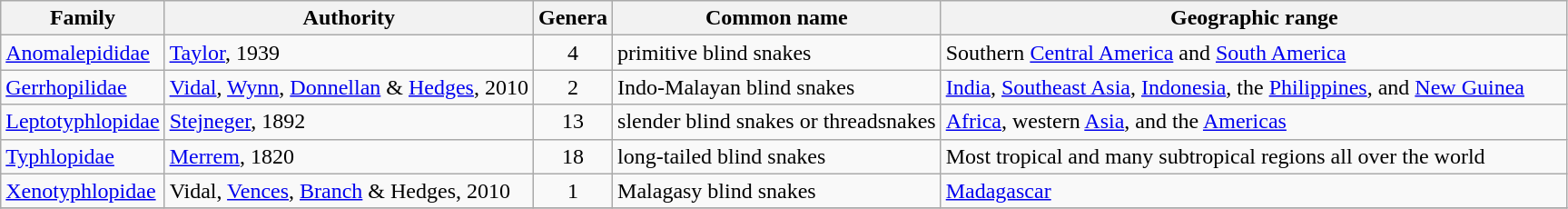<table class="wikitable" border="1">
<tr>
<th bgcolor="#f0f0f0">Family</th>
<th bgcolor="#f0f0f0">Authority</th>
<th bgcolor="#f0f0f0">Genera</th>
<th bgcolor="#f0f0f0">Common name</th>
<th bgcolor="#f0f0f0">Geographic range</th>
</tr>
<tr>
<td><a href='#'>Anomalepididae</a></td>
<td><a href='#'>Taylor</a>, 1939</td>
<td align="center">4</td>
<td>primitive blind snakes</td>
<td style="width:40%">Southern <a href='#'>Central America</a> and <a href='#'>South America</a></td>
</tr>
<tr>
<td><a href='#'>Gerrhopilidae</a></td>
<td><a href='#'>Vidal</a>, <a href='#'>Wynn</a>, <a href='#'>Donnellan</a> & <a href='#'>Hedges</a>, 2010</td>
<td align="center">2</td>
<td>Indo-Malayan blind snakes</td>
<td style="width:40%"><a href='#'>India</a>, <a href='#'>Southeast Asia</a>, <a href='#'>Indonesia</a>, the <a href='#'>Philippines</a>, and <a href='#'>New Guinea</a></td>
</tr>
<tr>
<td><a href='#'>Leptotyphlopidae</a></td>
<td><a href='#'>Stejneger</a>, 1892</td>
<td align="center">13</td>
<td>slender blind snakes or threadsnakes</td>
<td><a href='#'>Africa</a>, western <a href='#'>Asia</a>, and the <a href='#'>Americas</a></td>
</tr>
<tr>
<td><a href='#'>Typhlopidae</a></td>
<td><a href='#'>Merrem</a>, 1820</td>
<td align="center">18</td>
<td>long-tailed blind snakes</td>
<td>Most tropical and many subtropical regions all over the world</td>
</tr>
<tr>
<td><a href='#'>Xenotyphlopidae</a></td>
<td>Vidal, <a href='#'>Vences</a>, <a href='#'>Branch</a> & Hedges, 2010</td>
<td align="center">1</td>
<td>Malagasy blind snakes</td>
<td style="width:40%"><a href='#'>Madagascar</a></td>
</tr>
<tr>
</tr>
</table>
